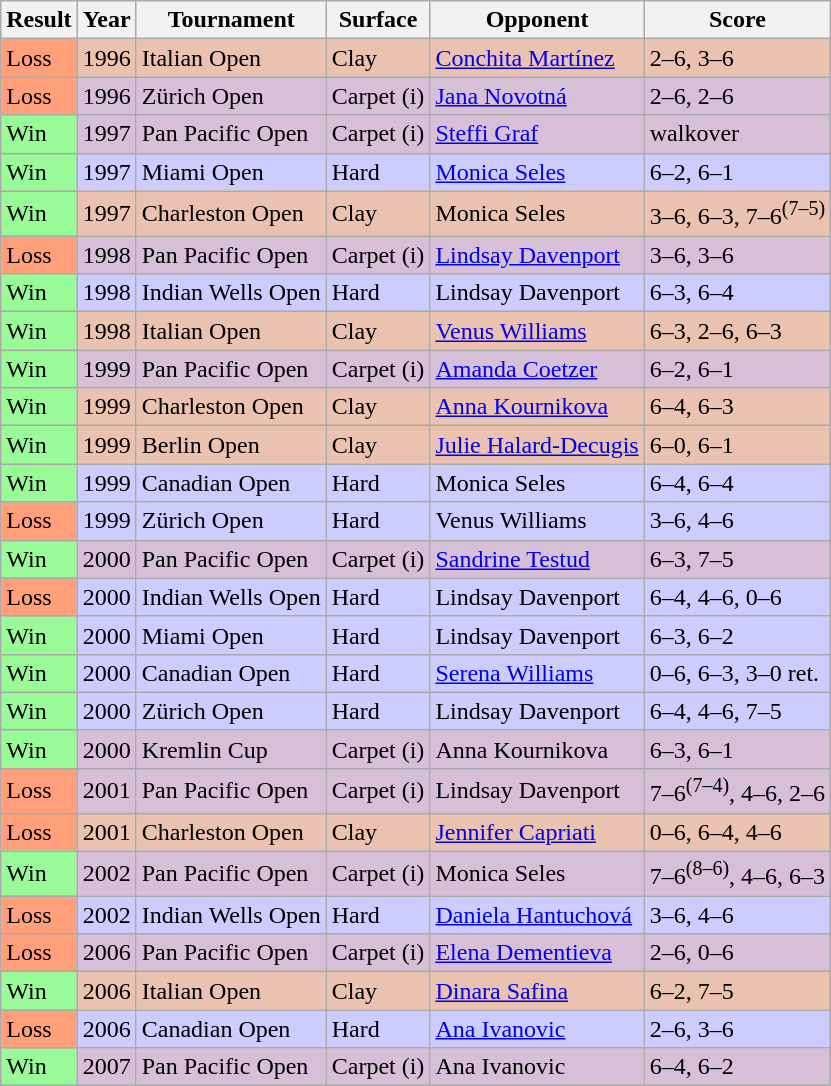<table class="sortable wikitable">
<tr>
<th>Result</th>
<th>Year</th>
<th>Tournament</th>
<th>Surface</th>
<th>Opponent</th>
<th class="unsortable">Score</th>
</tr>
<tr style="background:#ebc2af;">
<td style="background:#ffa07a;">Loss</td>
<td>1996</td>
<td>Italian Open</td>
<td>Clay</td>
<td> <a href='#'>Conchita Martínez</a></td>
<td>2–6, 3–6</td>
</tr>
<tr bgcolor=thistle>
<td style="background:#ffa07a;">Loss</td>
<td>1996</td>
<td>Zürich Open</td>
<td>Carpet (i)</td>
<td> <a href='#'>Jana Novotná</a></td>
<td>2–6, 2–6</td>
</tr>
<tr bgcolor=thistle>
<td style="background:#98fb98;">Win</td>
<td>1997</td>
<td>Pan Pacific Open</td>
<td>Carpet (i)</td>
<td> <a href='#'>Steffi Graf</a></td>
<td>walkover</td>
</tr>
<tr style="background:#ccccff;">
<td style="background:#98fb98;">Win</td>
<td>1997</td>
<td>Miami Open</td>
<td>Hard</td>
<td> <a href='#'>Monica Seles</a></td>
<td>6–2, 6–1</td>
</tr>
<tr style="background:#ebc2af;">
<td style="background:#98fb98;">Win</td>
<td>1997</td>
<td>Charleston Open</td>
<td>Clay</td>
<td> Monica Seles</td>
<td>3–6, 6–3, 7–6<sup>(7–5)</sup></td>
</tr>
<tr bgcolor=thistle>
<td style="background:#ffa07a;">Loss</td>
<td>1998</td>
<td>Pan Pacific Open</td>
<td>Carpet (i)</td>
<td> <a href='#'>Lindsay Davenport</a></td>
<td>3–6, 3–6</td>
</tr>
<tr style="background:#ccccff;">
<td style="background:#98fb98;">Win</td>
<td>1998</td>
<td>Indian Wells Open</td>
<td>Hard</td>
<td> Lindsay Davenport</td>
<td>6–3, 6–4</td>
</tr>
<tr style="background:#ebc2af;">
<td style="background:#98fb98;">Win</td>
<td>1998</td>
<td>Italian Open</td>
<td>Clay</td>
<td> <a href='#'>Venus Williams</a></td>
<td>6–3, 2–6, 6–3</td>
</tr>
<tr bgcolor=thistle>
<td style="background:#98fb98;">Win</td>
<td>1999</td>
<td>Pan Pacific Open</td>
<td>Carpet (i)</td>
<td> <a href='#'>Amanda Coetzer</a></td>
<td>6–2, 6–1</td>
</tr>
<tr style="background:#ebc2af;">
<td style="background:#98fb98;">Win</td>
<td>1999</td>
<td>Charleston Open</td>
<td>Clay</td>
<td> <a href='#'>Anna Kournikova</a></td>
<td>6–4, 6–3</td>
</tr>
<tr style="background:#ebc2af;">
<td style="background:#98fb98;">Win</td>
<td>1999</td>
<td>Berlin Open</td>
<td>Clay</td>
<td> <a href='#'>Julie Halard-Decugis</a></td>
<td>6–0, 6–1</td>
</tr>
<tr style="background:#ccccff;">
<td style="background:#98fb98;">Win</td>
<td>1999</td>
<td>Canadian Open</td>
<td>Hard</td>
<td> Monica Seles</td>
<td>6–4, 6–4</td>
</tr>
<tr style="background:#ccccff;">
<td style="background:#ffa07a;">Loss</td>
<td>1999</td>
<td>Zürich Open</td>
<td>Hard</td>
<td> Venus Williams</td>
<td>3–6, 4–6</td>
</tr>
<tr bgcolor=thistle>
<td style="background:#98fb98;">Win</td>
<td>2000</td>
<td>Pan Pacific Open</td>
<td>Carpet (i)</td>
<td> <a href='#'>Sandrine Testud</a></td>
<td>6–3, 7–5</td>
</tr>
<tr style="background:#ccccff;">
<td style="background:#ffa07a;">Loss</td>
<td>2000</td>
<td>Indian Wells Open</td>
<td>Hard</td>
<td> Lindsay Davenport</td>
<td>6–4, 4–6, 0–6</td>
</tr>
<tr style="background:#ccccff;">
<td style="background:#98fb98;">Win</td>
<td>2000</td>
<td>Miami Open</td>
<td>Hard</td>
<td> Lindsay Davenport</td>
<td>6–3, 6–2</td>
</tr>
<tr style="background:#ccccff;">
<td style="background:#98fb98;">Win</td>
<td>2000</td>
<td>Canadian Open</td>
<td>Hard</td>
<td> <a href='#'>Serena Williams</a></td>
<td>0–6, 6–3, 3–0 ret.</td>
</tr>
<tr style="background:#ccccff;">
<td style="background:#98fb98;">Win</td>
<td>2000</td>
<td>Zürich Open</td>
<td>Hard</td>
<td> Lindsay Davenport</td>
<td>6–4, 4–6, 7–5</td>
</tr>
<tr bgcolor=thistle>
<td style="background:#98fb98;">Win</td>
<td>2000</td>
<td>Kremlin Cup</td>
<td>Carpet (i)</td>
<td> Anna Kournikova</td>
<td>6–3, 6–1</td>
</tr>
<tr bgcolor=thistle>
<td style="background:#ffa07a;">Loss</td>
<td>2001</td>
<td>Pan Pacific Open</td>
<td>Carpet (i)</td>
<td> Lindsay Davenport</td>
<td>7–6<sup>(7–4)</sup>, 4–6, 2–6</td>
</tr>
<tr style="background:#ebc2af;">
<td style="background:#ffa07a;">Loss</td>
<td>2001</td>
<td>Charleston Open</td>
<td>Clay</td>
<td> <a href='#'>Jennifer Capriati</a></td>
<td>0–6, 6–4, 4–6</td>
</tr>
<tr bgcolor=thistle>
<td style="background:#98fb98;">Win</td>
<td>2002</td>
<td>Pan Pacific Open</td>
<td>Carpet (i)</td>
<td> Monica Seles</td>
<td>7–6<sup>(8–6)</sup>, 4–6, 6–3</td>
</tr>
<tr style="background:#ccccff;">
<td style="background:#ffa07a;">Loss</td>
<td>2002</td>
<td>Indian Wells Open</td>
<td>Hard</td>
<td> <a href='#'>Daniela Hantuchová</a></td>
<td>3–6, 4–6</td>
</tr>
<tr bgcolor=thistle>
<td style="background:#ffa07a;">Loss</td>
<td>2006</td>
<td>Pan Pacific Open</td>
<td>Carpet (i)</td>
<td> <a href='#'>Elena Dementieva</a></td>
<td>2–6, 0–6</td>
</tr>
<tr style="background:#ebc2af;">
<td style="background:#98fb98;">Win</td>
<td>2006</td>
<td>Italian Open</td>
<td>Clay</td>
<td> <a href='#'>Dinara Safina</a></td>
<td>6–2, 7–5</td>
</tr>
<tr style="background:#ccccff;">
<td style="background:#ffa07a;">Loss</td>
<td>2006</td>
<td>Canadian Open</td>
<td>Hard</td>
<td> <a href='#'>Ana Ivanovic</a></td>
<td>2–6, 3–6</td>
</tr>
<tr bgcolor=thistle>
<td style="background:#98fb98;">Win</td>
<td>2007</td>
<td>Pan Pacific Open</td>
<td>Carpet (i)</td>
<td> Ana Ivanovic</td>
<td>6–4, 6–2</td>
</tr>
</table>
